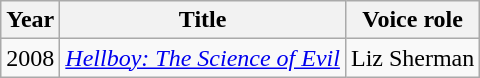<table class="wikitable sortable">
<tr>
<th>Year</th>
<th>Title</th>
<th>Voice role</th>
</tr>
<tr>
<td>2008</td>
<td><em><a href='#'>Hellboy: The Science of Evil</a></em></td>
<td>Liz Sherman</td>
</tr>
</table>
